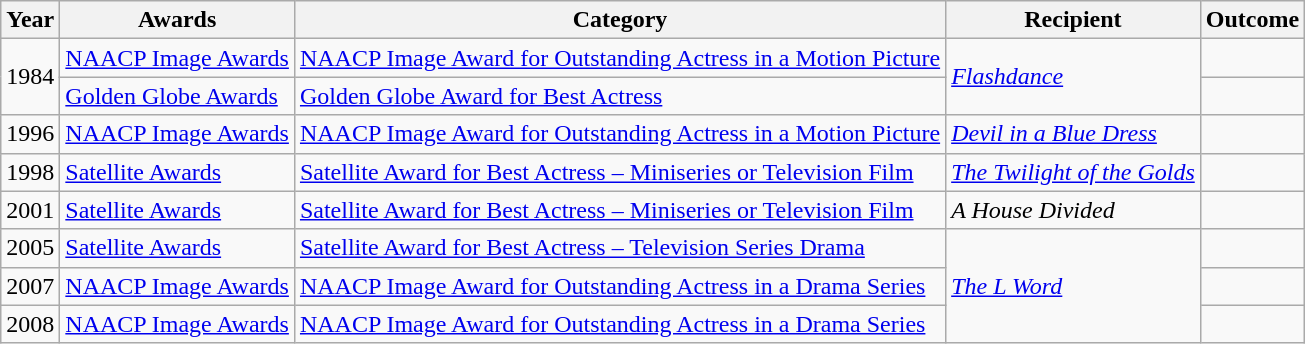<table class="wikitable sortable">
<tr>
<th>Year</th>
<th>Awards</th>
<th>Category</th>
<th>Recipient</th>
<th>Outcome</th>
</tr>
<tr>
<td rowspan=2>1984</td>
<td><a href='#'>NAACP Image Awards</a></td>
<td><a href='#'>NAACP Image Award for Outstanding Actress in a Motion Picture</a></td>
<td rowspan=2><em><a href='#'>Flashdance</a></em></td>
<td></td>
</tr>
<tr>
<td><a href='#'>Golden Globe Awards</a></td>
<td><a href='#'>Golden Globe Award for Best Actress</a></td>
<td></td>
</tr>
<tr>
<td>1996</td>
<td><a href='#'>NAACP Image Awards</a></td>
<td><a href='#'>NAACP Image Award for Outstanding Actress in a Motion Picture</a></td>
<td><a href='#'><em>Devil in a Blue Dress</em></a></td>
<td></td>
</tr>
<tr>
<td>1998</td>
<td><a href='#'>Satellite Awards</a></td>
<td><a href='#'>Satellite Award for Best Actress – Miniseries or Television Film</a></td>
<td><em><a href='#'>The Twilight of the Golds</a></em></td>
<td></td>
</tr>
<tr>
<td>2001</td>
<td><a href='#'>Satellite Awards</a></td>
<td><a href='#'>Satellite Award for Best Actress – Miniseries or Television Film</a></td>
<td><em>A House Divided</em></td>
<td></td>
</tr>
<tr>
<td>2005</td>
<td><a href='#'>Satellite Awards</a></td>
<td><a href='#'>Satellite Award for Best Actress – Television Series Drama</a></td>
<td rowspan="3"><em><a href='#'>The L Word</a></em></td>
<td></td>
</tr>
<tr>
<td>2007</td>
<td><a href='#'>NAACP Image Awards</a></td>
<td><a href='#'>NAACP Image Award for Outstanding Actress in a Drama Series</a></td>
<td></td>
</tr>
<tr>
<td>2008</td>
<td><a href='#'>NAACP Image Awards</a></td>
<td><a href='#'>NAACP Image Award for Outstanding Actress in a Drama Series</a></td>
<td></td>
</tr>
</table>
